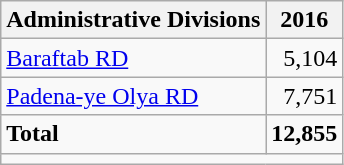<table class="wikitable">
<tr>
<th>Administrative Divisions</th>
<th>2016</th>
</tr>
<tr>
<td><a href='#'>Baraftab RD</a></td>
<td style="text-align: right;">5,104</td>
</tr>
<tr>
<td><a href='#'>Padena-ye Olya RD</a></td>
<td style="text-align: right;">7,751</td>
</tr>
<tr>
<td><strong>Total</strong></td>
<td style="text-align: right;"><strong>12,855</strong></td>
</tr>
<tr>
<td colspan=2></td>
</tr>
</table>
